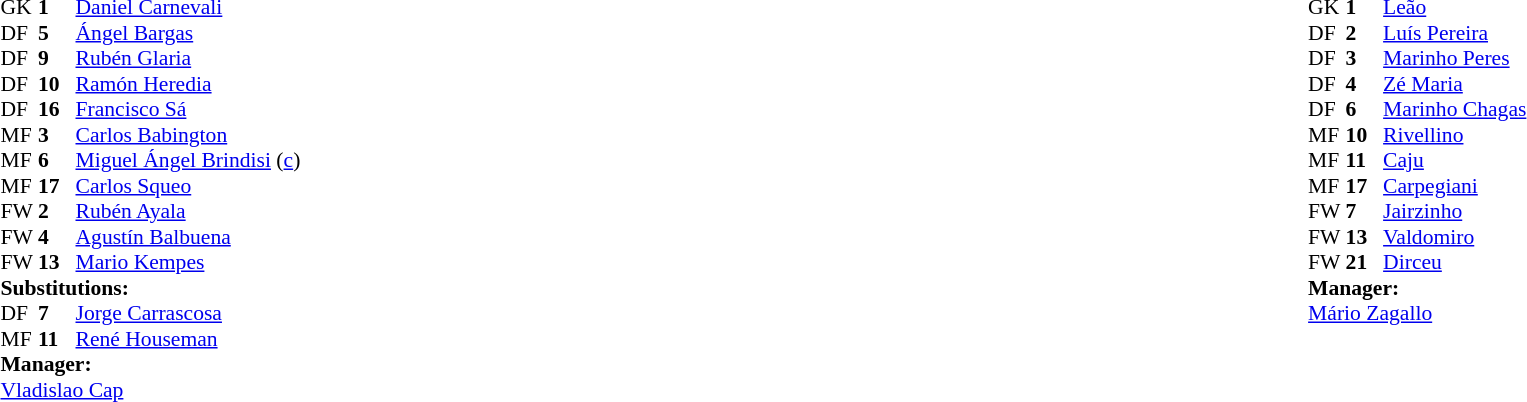<table width="100%">
<tr>
<td valign="top" width="50%"><br><table style="font-size: 90%" cellspacing="0" cellpadding="0">
<tr>
<th width="25"></th>
<th width="25"></th>
</tr>
<tr>
<td>GK</td>
<td><strong>1</strong></td>
<td><a href='#'>Daniel Carnevali</a></td>
</tr>
<tr>
<td>DF</td>
<td><strong>5</strong></td>
<td><a href='#'>Ángel Bargas</a></td>
</tr>
<tr>
<td>DF</td>
<td><strong>9</strong></td>
<td><a href='#'>Rubén Glaria</a></td>
</tr>
<tr>
<td>DF</td>
<td><strong>10</strong></td>
<td><a href='#'>Ramón Heredia</a></td>
</tr>
<tr>
<td>DF</td>
<td><strong>16</strong></td>
<td><a href='#'>Francisco Sá</a></td>
<td></td>
<td></td>
</tr>
<tr>
<td>MF</td>
<td><strong>3</strong></td>
<td><a href='#'>Carlos Babington</a></td>
</tr>
<tr>
<td>MF</td>
<td><strong>6</strong></td>
<td><a href='#'>Miguel Ángel Brindisi</a> (<a href='#'>c</a>)</td>
</tr>
<tr>
<td>MF</td>
<td><strong>17</strong></td>
<td><a href='#'>Carlos Squeo</a></td>
</tr>
<tr>
<td>FW</td>
<td><strong>2</strong></td>
<td><a href='#'>Rubén Ayala</a></td>
</tr>
<tr>
<td>FW</td>
<td><strong>4</strong></td>
<td><a href='#'>Agustín Balbuena</a></td>
</tr>
<tr>
<td>FW</td>
<td><strong>13</strong></td>
<td><a href='#'>Mario Kempes</a></td>
<td></td>
<td></td>
</tr>
<tr>
<td colspan=3><strong>Substitutions:</strong></td>
</tr>
<tr>
<td>DF</td>
<td><strong>7</strong></td>
<td><a href='#'>Jorge Carrascosa</a></td>
<td></td>
<td></td>
</tr>
<tr>
<td>MF</td>
<td><strong>11</strong></td>
<td><a href='#'>René Houseman</a></td>
<td></td>
<td></td>
</tr>
<tr>
<td colspan=3><strong>Manager:</strong></td>
</tr>
<tr>
<td colspan="4"><a href='#'>Vladislao Cap</a></td>
</tr>
</table>
</td>
<td valign="top" width="50%"><br><table style="font-size: 90%" cellspacing="0" cellpadding="0" align=center>
<tr>
<td colspan="4"></td>
</tr>
<tr>
<th width="25"></th>
<th width="25"></th>
</tr>
<tr>
<td>GK</td>
<td><strong>1</strong></td>
<td><a href='#'>Leão</a></td>
</tr>
<tr>
<td>DF</td>
<td><strong>2</strong></td>
<td><a href='#'>Luís Pereira</a></td>
</tr>
<tr>
<td>DF</td>
<td><strong>3</strong></td>
<td><a href='#'>Marinho Peres</a></td>
</tr>
<tr>
<td>DF</td>
<td><strong>4</strong></td>
<td><a href='#'>Zé Maria</a></td>
</tr>
<tr>
<td>DF</td>
<td><strong>6</strong></td>
<td><a href='#'>Marinho Chagas</a></td>
</tr>
<tr>
<td>MF</td>
<td><strong>10</strong></td>
<td><a href='#'>Rivellino</a></td>
</tr>
<tr>
<td>MF</td>
<td><strong>11</strong></td>
<td><a href='#'>Caju</a></td>
</tr>
<tr>
<td>MF</td>
<td><strong>17</strong></td>
<td><a href='#'>Carpegiani</a></td>
</tr>
<tr>
<td>FW</td>
<td><strong>7</strong></td>
<td><a href='#'>Jairzinho</a></td>
</tr>
<tr>
<td>FW</td>
<td><strong>13</strong></td>
<td><a href='#'>Valdomiro</a></td>
</tr>
<tr>
<td>FW</td>
<td><strong>21</strong></td>
<td><a href='#'>Dirceu</a></td>
</tr>
<tr>
<td colspan=3><strong>Manager:</strong></td>
</tr>
<tr>
<td colspan="4"><a href='#'>Mário Zagallo</a></td>
</tr>
</table>
</td>
</tr>
</table>
